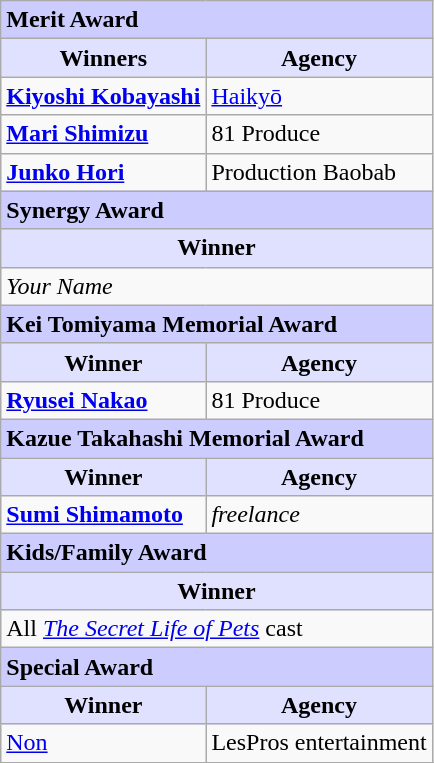<table class="wikitable">
<tr>
<td colspan="4" style="background: #ccccff"><strong>Merit Award</strong></td>
</tr>
<tr>
<th colspan="2" style="background: #e0e0ff">Winners</th>
<th colspan="2" style="background: #e0e0ff">Agency</th>
</tr>
<tr>
<td colspan="2"><strong><a href='#'>Kiyoshi Kobayashi</a></strong></td>
<td colspan="2"><a href='#'>Haikyō</a></td>
</tr>
<tr>
<td colspan="2"><strong><a href='#'>Mari Shimizu</a></strong></td>
<td colspan="2">81 Produce</td>
</tr>
<tr>
<td colspan="2"><strong><a href='#'>Junko Hori</a></strong></td>
<td colspan="2">Production Baobab</td>
</tr>
<tr>
<td colspan="4" style="background: #ccccff"><strong>Synergy Award</strong></td>
</tr>
<tr>
<th colspan="4" style="background: #e0e0ff">Winner</th>
</tr>
<tr>
<td colspan="4"><em>Your Name</em></td>
</tr>
<tr>
<td colspan="4" style="background: #ccccff"><strong>Kei Tomiyama Memorial Award</strong></td>
</tr>
<tr>
<th colspan="2" style="background: #e0e0ff">Winner</th>
<th colspan="2" style="background: #e0e0ff">Agency</th>
</tr>
<tr>
<td colspan="2"><strong><a href='#'>Ryusei Nakao</a></strong></td>
<td colspan="2">81 Produce</td>
</tr>
<tr>
<td colspan="4" style="background: #ccccff"><strong>Kazue Takahashi Memorial Award</strong></td>
</tr>
<tr>
<th colspan="2" style="background: #e0e0ff">Winner</th>
<th colspan="2" style="background: #e0e0ff">Agency</th>
</tr>
<tr>
<td colspan="2"><strong><a href='#'>Sumi Shimamoto</a></strong></td>
<td colspan="2"><em>freelance</em></td>
</tr>
<tr>
<td colspan="4" style="background: #ccccff"><strong>Kids/Family Award</strong></td>
</tr>
<tr>
<th colspan="4" style="background: #e0e0ff">Winner</th>
</tr>
<tr>
<td colspan="4">All <em><a href='#'>The Secret Life of Pets</a></em> cast</td>
</tr>
<tr>
<td colspan="4" style="background: #ccccff"><strong>Special Award</strong></td>
</tr>
<tr>
<th colspan="2" style="background: #e0e0ff">Winner</th>
<th colspan="2" style="background: #e0e0ff">Agency</th>
</tr>
<tr>
<td colspan="2"><a href='#'>Non</a></td>
<td colspan="2">LesPros entertainment</td>
</tr>
<tr>
</tr>
</table>
